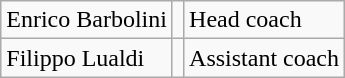<table class="wikitable">
<tr>
<td>Enrico Barbolini</td>
<td></td>
<td>Head coach</td>
</tr>
<tr>
<td>Filippo Lualdi</td>
<td></td>
<td>Assistant coach</td>
</tr>
</table>
